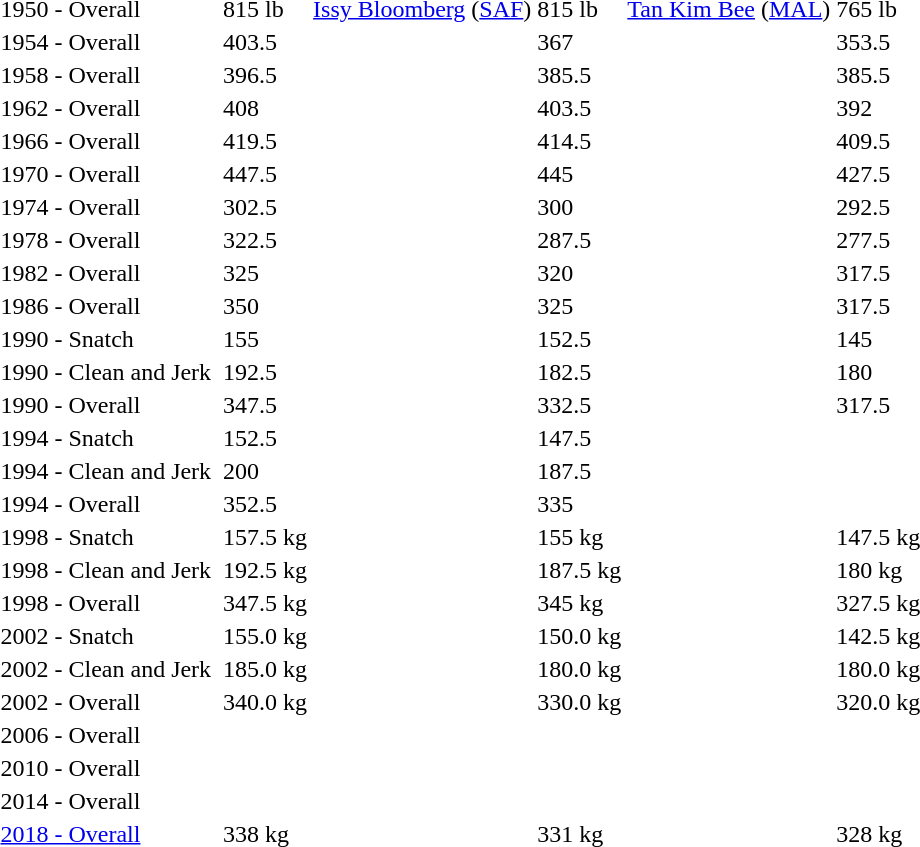<table>
<tr>
<td>1950 - Overall</td>
<td></td>
<td>815 lb</td>
<td> <a href='#'>Issy Bloomberg</a> <span>(<a href='#'>SAF</a>)</span></td>
<td>815 lb</td>
<td> <a href='#'>Tan Kim Bee</a> <span>(<a href='#'>MAL</a>)</span></td>
<td>765 lb</td>
</tr>
<tr>
<td>1954 - Overall</td>
<td></td>
<td>403.5</td>
<td></td>
<td>367</td>
<td></td>
<td>353.5</td>
</tr>
<tr>
<td>1958 - Overall</td>
<td></td>
<td>396.5</td>
<td></td>
<td>385.5</td>
<td></td>
<td>385.5</td>
</tr>
<tr>
<td>1962 - Overall</td>
<td></td>
<td>408</td>
<td></td>
<td>403.5</td>
<td></td>
<td>392</td>
</tr>
<tr>
<td>1966 - Overall</td>
<td></td>
<td>419.5</td>
<td></td>
<td>414.5</td>
<td></td>
<td>409.5</td>
</tr>
<tr>
<td>1970 - Overall</td>
<td></td>
<td>447.5</td>
<td></td>
<td>445</td>
<td></td>
<td>427.5</td>
</tr>
<tr>
<td>1974 - Overall</td>
<td></td>
<td>302.5</td>
<td></td>
<td>300</td>
<td></td>
<td>292.5</td>
</tr>
<tr>
<td>1978 - Overall</td>
<td></td>
<td>322.5</td>
<td></td>
<td>287.5</td>
<td></td>
<td>277.5</td>
</tr>
<tr>
<td>1982 - Overall</td>
<td></td>
<td>325</td>
<td></td>
<td>320</td>
<td></td>
<td>317.5</td>
</tr>
<tr>
<td>1986 - Overall</td>
<td></td>
<td>350</td>
<td></td>
<td>325</td>
<td></td>
<td>317.5</td>
</tr>
<tr>
<td>1990 - Snatch</td>
<td></td>
<td>155</td>
<td></td>
<td>152.5</td>
<td></td>
<td>145</td>
</tr>
<tr>
<td>1990 - Clean and Jerk</td>
<td></td>
<td>192.5</td>
<td></td>
<td>182.5</td>
<td></td>
<td>180</td>
</tr>
<tr>
<td>1990 - Overall</td>
<td></td>
<td>347.5</td>
<td></td>
<td>332.5</td>
<td></td>
<td>317.5</td>
</tr>
<tr>
<td>1994 - Snatch</td>
<td></td>
<td>152.5</td>
<td></td>
<td>147.5</td>
<td></td>
<td></td>
</tr>
<tr>
<td>1994 - Clean and Jerk</td>
<td></td>
<td>200</td>
<td></td>
<td>187.5</td>
<td></td>
<td></td>
</tr>
<tr>
<td>1994 - Overall</td>
<td></td>
<td>352.5</td>
<td></td>
<td>335</td>
<td></td>
<td></td>
</tr>
<tr>
<td>1998 - Snatch</td>
<td></td>
<td>157.5 kg</td>
<td></td>
<td>155 kg</td>
<td></td>
<td>147.5 kg</td>
</tr>
<tr>
<td>1998 - Clean and Jerk</td>
<td></td>
<td>192.5 kg</td>
<td></td>
<td>187.5 kg</td>
<td></td>
<td>180 kg</td>
</tr>
<tr>
<td>1998 - Overall</td>
<td></td>
<td>347.5 kg</td>
<td></td>
<td>345 kg</td>
<td></td>
<td>327.5 kg</td>
</tr>
<tr>
<td>2002 - Snatch</td>
<td></td>
<td>155.0 kg</td>
<td></td>
<td>150.0 kg</td>
<td></td>
<td>142.5 kg</td>
</tr>
<tr>
<td>2002 - Clean and Jerk</td>
<td></td>
<td>185.0 kg</td>
<td></td>
<td>180.0 kg</td>
<td></td>
<td>180.0 kg</td>
</tr>
<tr>
<td>2002 - Overall</td>
<td></td>
<td>340.0 kg</td>
<td></td>
<td>330.0 kg</td>
<td></td>
<td>320.0 kg</td>
</tr>
<tr>
<td>2006 - Overall</td>
<td></td>
<td></td>
<td></td>
<td></td>
<td></td>
<td></td>
</tr>
<tr>
<td>2010 - Overall</td>
<td></td>
<td></td>
<td></td>
<td></td>
<td></td>
<td></td>
</tr>
<tr>
<td>2014 - Overall</td>
<td></td>
<td></td>
<td></td>
<td></td>
<td></td>
<td></td>
</tr>
<tr>
<td><a href='#'>2018 - Overall</a></td>
<td></td>
<td>338 kg</td>
<td></td>
<td>331 kg</td>
<td></td>
<td>328 kg</td>
</tr>
</table>
